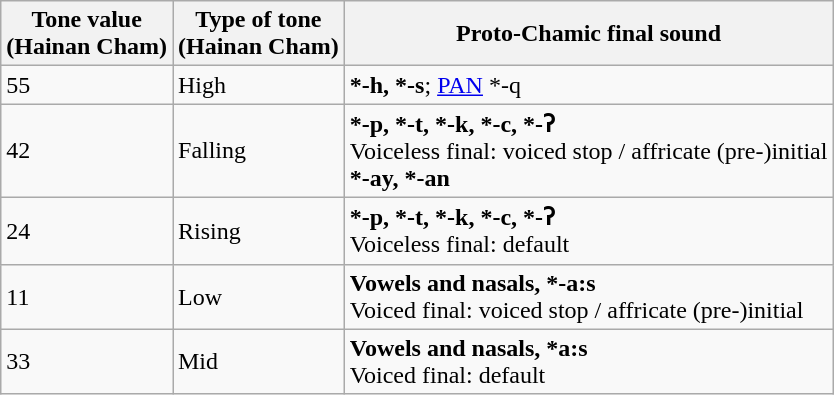<table class="wikitable">
<tr>
<th c=01>Tone value<br>(Hainan Cham)</th>
<th c=02>Type of tone<br>(Hainan Cham)</th>
<th c=03>Proto-Chamic final sound</th>
</tr>
<tr>
<td c=01>55</td>
<td c=02>High</td>
<td c=03><strong>*-h, *-s</strong>; <a href='#'>PAN</a> *-q</td>
</tr>
<tr>
<td c=01>42</td>
<td c=02>Falling</td>
<td c=03><strong>*-p, *-t, *-k, *-c, *-ʔ</strong><br>Voiceless final: voiced stop / affricate (pre-)initial<br><strong>*-ay, *-an</strong></td>
</tr>
<tr>
<td c=01>24</td>
<td c=02>Rising</td>
<td c=03><strong>*-p, *-t, *-k, *-c, *-ʔ</strong><br>Voiceless final: default</td>
</tr>
<tr>
<td c=01>11</td>
<td c=02>Low</td>
<td c=03><strong>Vowels and nasals, *-a:s</strong><br>Voiced final: voiced stop / affricate (pre-)initial</td>
</tr>
<tr>
<td c=01>33</td>
<td c=02>Mid</td>
<td c=03><strong>Vowels and nasals, *a:s</strong><br>Voiced final: default</td>
</tr>
</table>
